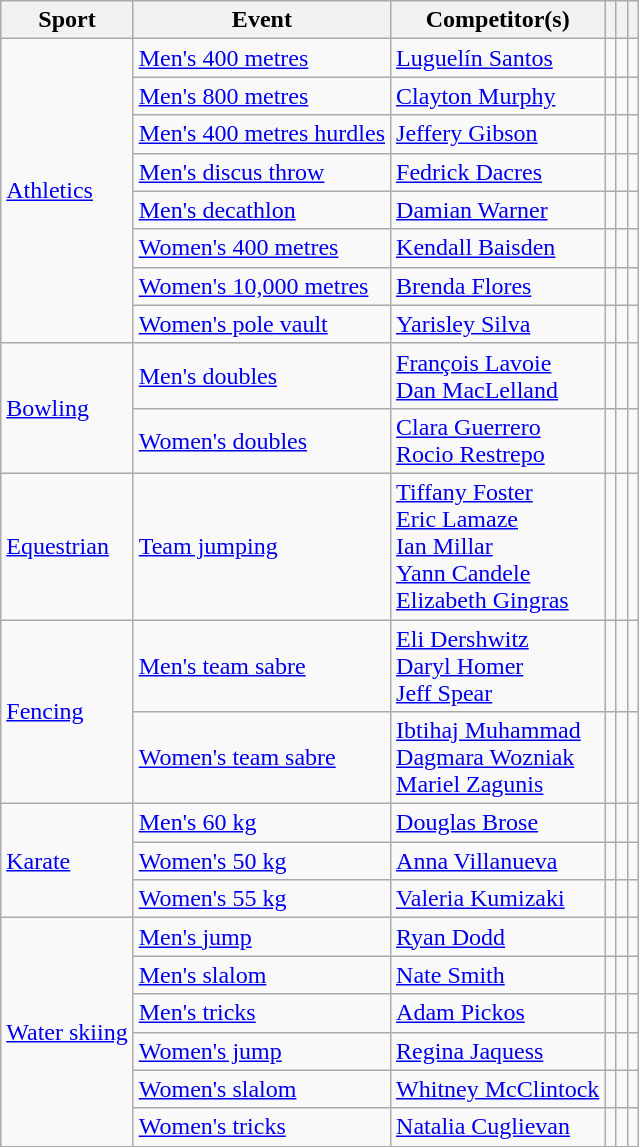<table class="wikitable">
<tr>
<th>Sport</th>
<th>Event</th>
<th>Competitor(s)</th>
<th></th>
<th></th>
<th></th>
</tr>
<tr>
<td rowspan="8"><a href='#'>Athletics</a></td>
<td><a href='#'>Men's 400 metres</a></td>
<td><a href='#'>Luguelín Santos</a></td>
<td></td>
<td></td>
<td></td>
</tr>
<tr>
<td><a href='#'>Men's 800 metres</a></td>
<td><a href='#'>Clayton Murphy</a></td>
<td></td>
<td></td>
<td></td>
</tr>
<tr>
<td><a href='#'>Men's 400 metres hurdles</a></td>
<td><a href='#'>Jeffery Gibson</a></td>
<td></td>
<td></td>
<td></td>
</tr>
<tr>
<td><a href='#'>Men's discus throw</a></td>
<td><a href='#'>Fedrick Dacres</a></td>
<td></td>
<td></td>
<td></td>
</tr>
<tr>
<td><a href='#'>Men's decathlon</a></td>
<td><a href='#'>Damian Warner</a></td>
<td></td>
<td></td>
<td></td>
</tr>
<tr>
<td><a href='#'>Women's 400 metres</a></td>
<td><a href='#'>Kendall Baisden</a></td>
<td></td>
<td></td>
<td></td>
</tr>
<tr>
<td><a href='#'>Women's 10,000 metres</a></td>
<td><a href='#'>Brenda Flores</a></td>
<td></td>
<td></td>
<td></td>
</tr>
<tr>
<td><a href='#'>Women's pole vault</a></td>
<td><a href='#'>Yarisley Silva</a></td>
<td></td>
<td></td>
<td></td>
</tr>
<tr>
<td rowspan="2"><a href='#'>Bowling</a></td>
<td><a href='#'>Men's doubles</a></td>
<td><a href='#'>François Lavoie</a><br><a href='#'>Dan MacLelland</a></td>
<td></td>
<td></td>
<td></td>
</tr>
<tr>
<td><a href='#'>Women's doubles</a></td>
<td><a href='#'>Clara Guerrero</a><br><a href='#'>Rocio Restrepo</a></td>
<td></td>
<td></td>
<td></td>
</tr>
<tr>
<td><a href='#'>Equestrian</a></td>
<td><a href='#'>Team jumping</a></td>
<td><a href='#'>Tiffany Foster</a><br><a href='#'>Eric Lamaze</a><br><a href='#'>Ian Millar</a><br><a href='#'>Yann Candele</a><br><a href='#'>Elizabeth Gingras</a></td>
<td></td>
<td></td>
<td></td>
</tr>
<tr>
<td rowspan="2"><a href='#'>Fencing</a></td>
<td><a href='#'>Men's team sabre</a></td>
<td><a href='#'>Eli Dershwitz</a><br><a href='#'>Daryl Homer</a><br><a href='#'>Jeff Spear</a></td>
<td></td>
<td></td>
<td></td>
</tr>
<tr>
<td><a href='#'>Women's team sabre</a></td>
<td><a href='#'>Ibtihaj Muhammad</a><br><a href='#'>Dagmara Wozniak</a><br><a href='#'>Mariel Zagunis</a></td>
<td></td>
<td></td>
<td></td>
</tr>
<tr>
<td rowspan="3"><a href='#'>Karate</a></td>
<td><a href='#'>Men's 60 kg</a></td>
<td><a href='#'>Douglas Brose</a></td>
<td></td>
<td></td>
<td></td>
</tr>
<tr>
<td><a href='#'>Women's 50 kg</a></td>
<td><a href='#'>Anna Villanueva</a></td>
<td></td>
<td></td>
<td></td>
</tr>
<tr>
<td><a href='#'>Women's 55 kg</a></td>
<td><a href='#'>Valeria Kumizaki</a></td>
<td></td>
<td></td>
<td></td>
</tr>
<tr>
<td rowspan="6"><a href='#'>Water skiing</a></td>
<td><a href='#'>Men's jump</a></td>
<td><a href='#'>Ryan Dodd</a></td>
<td></td>
<td></td>
<td></td>
</tr>
<tr>
<td><a href='#'>Men's slalom</a></td>
<td><a href='#'>Nate Smith</a></td>
<td></td>
<td></td>
<td></td>
</tr>
<tr>
<td><a href='#'>Men's tricks</a></td>
<td><a href='#'>Adam Pickos</a></td>
<td></td>
<td></td>
<td></td>
</tr>
<tr>
<td><a href='#'>Women's jump</a></td>
<td><a href='#'>Regina Jaquess</a></td>
<td></td>
<td></td>
<td></td>
</tr>
<tr>
<td><a href='#'>Women's slalom</a></td>
<td><a href='#'>Whitney McClintock</a></td>
<td></td>
<td></td>
<td></td>
</tr>
<tr>
<td><a href='#'>Women's tricks</a></td>
<td><a href='#'>Natalia Cuglievan</a></td>
<td></td>
<td></td>
<td></td>
</tr>
</table>
